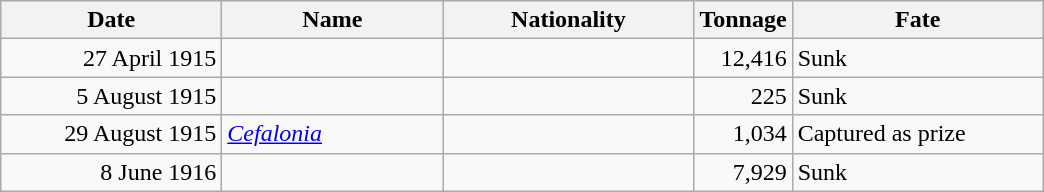<table class="wikitable sortable">
<tr>
<th width="140px">Date</th>
<th width="140px">Name</th>
<th width="160px">Nationality</th>
<th width="25px">Tonnage</th>
<th width="160px">Fate</th>
</tr>
<tr>
<td align="right">27 April 1915</td>
<td align="left"></td>
<td align="left"></td>
<td align="right">12,416</td>
<td align="left">Sunk</td>
</tr>
<tr>
<td align="right">5 August 1915</td>
<td align="left"></td>
<td align="left"></td>
<td align="right">225</td>
<td align="left">Sunk</td>
</tr>
<tr>
<td align="right">29 August 1915</td>
<td align="left"><a href='#'><em>Cefalonia</em></a></td>
<td align="left"></td>
<td align="right">1,034</td>
<td align="left">Captured as prize</td>
</tr>
<tr>
<td align="right">8 June 1916</td>
<td align="left"></td>
<td align="left"></td>
<td align="right">7,929</td>
<td align="left">Sunk</td>
</tr>
</table>
